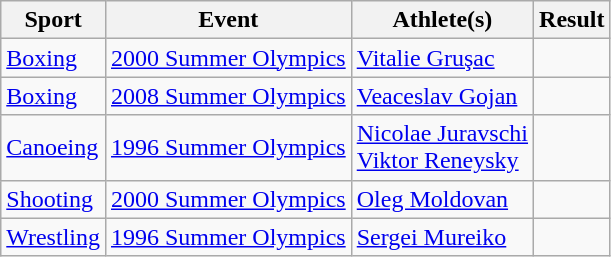<table border="1" class="wikitable">
<tr>
<th>Sport</th>
<th>Event</th>
<th>Athlete(s)</th>
<th>Result</th>
</tr>
<tr>
<td><a href='#'>Boxing</a></td>
<td><a href='#'>2000 Summer Olympics</a></td>
<td><a href='#'>Vitalie Gruşac</a></td>
<td align="center"></td>
</tr>
<tr>
<td><a href='#'>Boxing</a></td>
<td><a href='#'>2008 Summer Olympics</a></td>
<td><a href='#'>Veaceslav Gojan</a></td>
<td align="center"></td>
</tr>
<tr>
<td><a href='#'>Canoeing</a></td>
<td><a href='#'>1996 Summer Olympics</a></td>
<td><a href='#'>Nicolae Juravschi</a><br><a href='#'>Viktor Reneysky</a></td>
<td align="center"></td>
</tr>
<tr>
<td><a href='#'>Shooting</a></td>
<td><a href='#'>2000 Summer Olympics</a></td>
<td><a href='#'>Oleg Moldovan</a></td>
<td align="center"></td>
</tr>
<tr>
<td><a href='#'>Wrestling</a></td>
<td><a href='#'>1996 Summer Olympics</a></td>
<td><a href='#'>Sergei Mureiko</a></td>
<td align="center"></td>
</tr>
</table>
